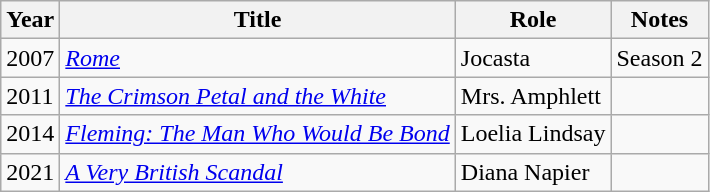<table class="wikitable sortable">
<tr>
<th>Year</th>
<th>Title</th>
<th>Role</th>
<th class="unsortable">Notes</th>
</tr>
<tr>
<td>2007</td>
<td><em><a href='#'>Rome</a></em></td>
<td>Jocasta</td>
<td>Season 2</td>
</tr>
<tr>
<td>2011</td>
<td><em><a href='#'>The Crimson Petal and the White</a></em></td>
<td>Mrs. Amphlett</td>
<td></td>
</tr>
<tr>
<td>2014</td>
<td><em><a href='#'>Fleming: The Man Who Would Be Bond</a></em></td>
<td>Loelia Lindsay</td>
<td></td>
</tr>
<tr>
<td>2021</td>
<td><em><a href='#'>A Very British Scandal</a></em></td>
<td>Diana Napier</td>
<td></td>
</tr>
</table>
